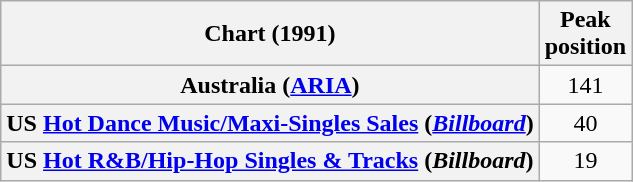<table class="wikitable sortable plainrowheaders" style="text-align:center">
<tr>
<th scope="col">Chart (1991)</th>
<th scope="col">Peak<br>position</th>
</tr>
<tr>
<th scope="row">Australia (<a href='#'>ARIA</a>) </th>
<td>141</td>
</tr>
<tr>
<th scope="row">US <a href='#'>Hot Dance Music/Maxi-Singles Sales</a> (<em><a href='#'>Billboard</a></em>)</th>
<td>40</td>
</tr>
<tr>
<th scope="row">US <a href='#'>Hot R&B/Hip-Hop Singles & Tracks</a> (<em>Billboard</em>)</th>
<td>19</td>
</tr>
</table>
